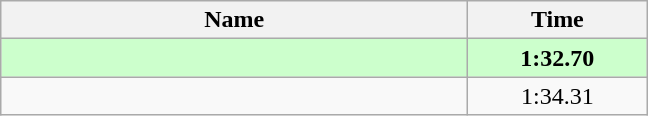<table class="wikitable" style="text-align:center;">
<tr>
<th style="width:19em">Name</th>
<th style="width:7em">Time</th>
</tr>
<tr bgcolor=ccffcc>
<td align=left><strong></strong></td>
<td><strong>1:32.70</strong></td>
</tr>
<tr>
<td align=left></td>
<td>1:34.31</td>
</tr>
</table>
